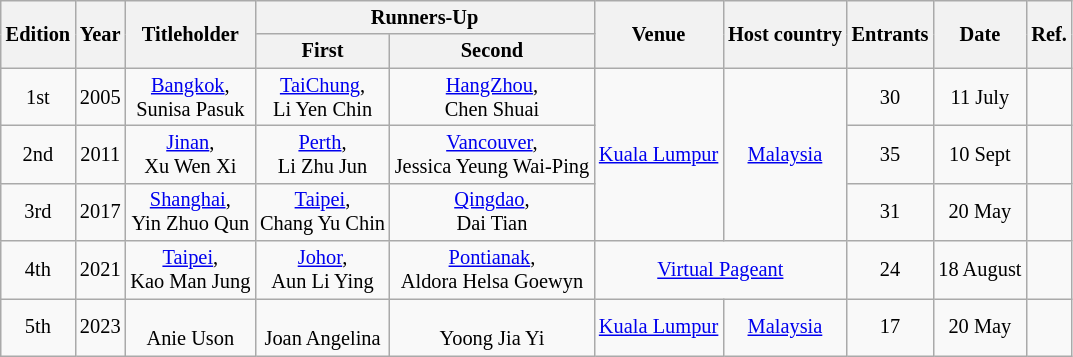<table class="wikitable sortable" style="font-size: 85%; text-align:center">
<tr>
<th rowspan="2">Edition</th>
<th rowspan="2">Year</th>
<th rowspan="2">Titleholder</th>
<th colspan="2">Runners-Up</th>
<th rowspan="2">Venue</th>
<th rowspan="2">Host country</th>
<th rowspan="2">Entrants</th>
<th rowspan="2">Date</th>
<th rowspan="2">Ref.</th>
</tr>
<tr>
<th>First</th>
<th>Second</th>
</tr>
<tr>
<td>1st</td>
<td>2005</td>
<td><a href='#'>Bangkok</a>, <br>Sunisa Pasuk</td>
<td><a href='#'>TaiChung</a>, <br>Li Yen Chin</td>
<td><a href='#'>HangZhou</a>, <br>Chen Shuai</td>
<td rowspan="3"><a href='#'>Kuala Lumpur</a></td>
<td rowspan="3"><a href='#'>Malaysia</a></td>
<td>30</td>
<td>11 July</td>
<td></td>
</tr>
<tr>
<td>2nd</td>
<td>2011</td>
<td><a href='#'>Jinan</a>, <br>Xu Wen Xi</td>
<td><a href='#'>Perth</a>, <br>Li Zhu Jun</td>
<td><a href='#'>Vancouver</a>, <br>Jessica Yeung Wai-Ping</td>
<td>35</td>
<td>10 Sept</td>
<td></td>
</tr>
<tr>
<td>3rd</td>
<td>2017</td>
<td><a href='#'>Shanghai</a>, <br>Yin Zhuo Qun</td>
<td><a href='#'>Taipei</a>, <br>Chang Yu Chin</td>
<td><a href='#'>Qingdao</a>, <br>Dai Tian</td>
<td>31</td>
<td>20 May</td>
<td></td>
</tr>
<tr>
<td>4th</td>
<td>2021</td>
<td><a href='#'>Taipei</a>, <br>Kao Man Jung</td>
<td><a href='#'>Johor</a>, <br>Aun Li Ying</td>
<td><a href='#'>Pontianak</a>, <br>Aldora Helsa Goewyn</td>
<td colspan="2"><a href='#'>Virtual Pageant</a></td>
<td>24</td>
<td>18 August</td>
<td></td>
</tr>
<tr>
<td>5th</td>
<td>2023</td>
<td><br>Anie Uson</td>
<td><br>Joan Angelina</td>
<td><br>Yoong Jia Yi</td>
<td><a href='#'>Kuala Lumpur</a></td>
<td><a href='#'>Malaysia</a></td>
<td>17</td>
<td>20 May</td>
<td></td>
</tr>
</table>
